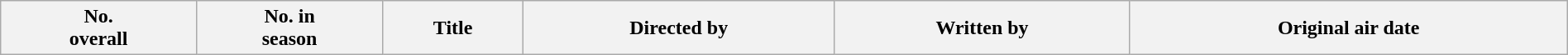<table class="wikitable plainrowheaders" style="width:100%; background:#fff;">
<tr>
<th style="background:#;">No.<br>overall</th>
<th style="background:#;">No. in<br>season</th>
<th style="background:#;">Title</th>
<th style="background:#;">Directed by</th>
<th style="background:#;">Written by</th>
<th style="background:#;">Original air date<br>





































</th>
</tr>
</table>
